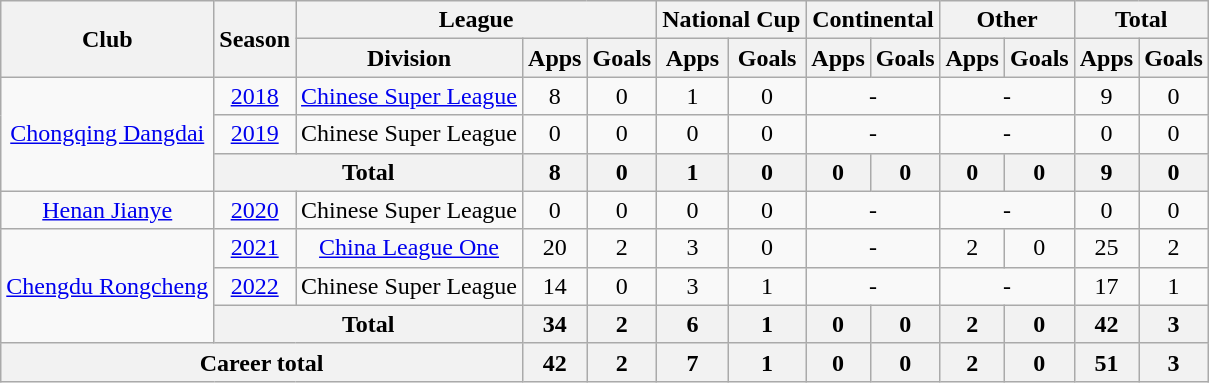<table class="wikitable" style="text-align: center">
<tr>
<th rowspan="2">Club</th>
<th rowspan="2">Season</th>
<th colspan="3">League</th>
<th colspan="2">National Cup</th>
<th colspan="2">Continental</th>
<th colspan="2">Other</th>
<th colspan="2">Total</th>
</tr>
<tr>
<th>Division</th>
<th>Apps</th>
<th>Goals</th>
<th>Apps</th>
<th>Goals</th>
<th>Apps</th>
<th>Goals</th>
<th>Apps</th>
<th>Goals</th>
<th>Apps</th>
<th>Goals</th>
</tr>
<tr>
<td rowspan=3><a href='#'>Chongqing Dangdai</a></td>
<td><a href='#'>2018</a></td>
<td><a href='#'>Chinese Super League</a></td>
<td>8</td>
<td>0</td>
<td>1</td>
<td>0</td>
<td colspan="2">-</td>
<td colspan="2">-</td>
<td>9</td>
<td>0</td>
</tr>
<tr>
<td><a href='#'>2019</a></td>
<td>Chinese Super League</td>
<td>0</td>
<td>0</td>
<td>0</td>
<td>0</td>
<td colspan="2">-</td>
<td colspan="2">-</td>
<td>0</td>
<td>0</td>
</tr>
<tr>
<th colspan="2">Total</th>
<th>8</th>
<th>0</th>
<th>1</th>
<th>0</th>
<th>0</th>
<th>0</th>
<th>0</th>
<th>0</th>
<th>9</th>
<th>0</th>
</tr>
<tr>
<td><a href='#'>Henan Jianye</a></td>
<td><a href='#'>2020</a></td>
<td>Chinese Super League</td>
<td>0</td>
<td>0</td>
<td>0</td>
<td>0</td>
<td colspan="2">-</td>
<td colspan="2">-</td>
<td>0</td>
<td>0</td>
</tr>
<tr>
<td rowspan=3><a href='#'>Chengdu Rongcheng</a></td>
<td><a href='#'>2021</a></td>
<td><a href='#'>China League One</a></td>
<td>20</td>
<td>2</td>
<td>3</td>
<td>0</td>
<td colspan="2">-</td>
<td>2</td>
<td>0</td>
<td>25</td>
<td>2</td>
</tr>
<tr>
<td><a href='#'>2022</a></td>
<td>Chinese Super League</td>
<td>14</td>
<td>0</td>
<td>3</td>
<td>1</td>
<td colspan="2">-</td>
<td colspan="2">-</td>
<td>17</td>
<td>1</td>
</tr>
<tr>
<th colspan=2>Total</th>
<th>34</th>
<th>2</th>
<th>6</th>
<th>1</th>
<th>0</th>
<th>0</th>
<th>2</th>
<th>0</th>
<th>42</th>
<th>3</th>
</tr>
<tr>
<th colspan=3>Career total</th>
<th>42</th>
<th>2</th>
<th>7</th>
<th>1</th>
<th>0</th>
<th>0</th>
<th>2</th>
<th>0</th>
<th>51</th>
<th>3</th>
</tr>
</table>
